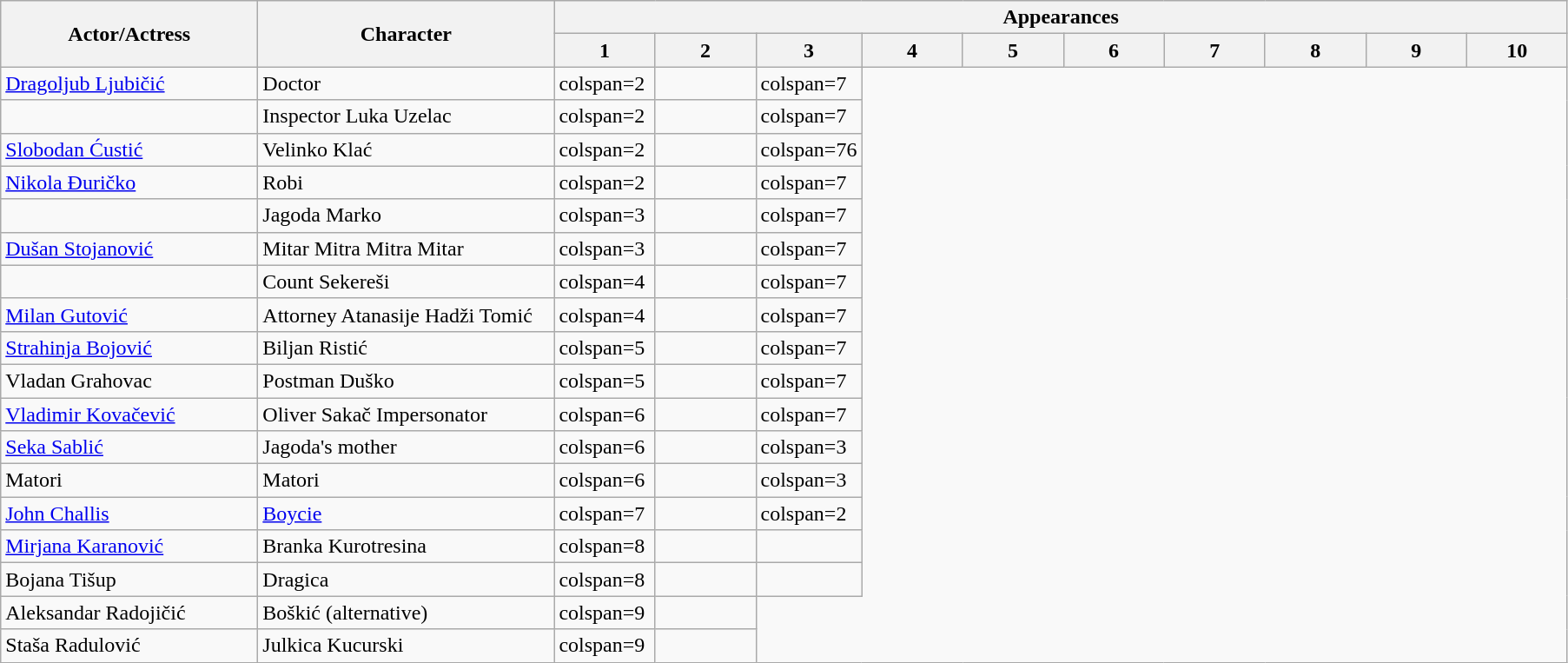<table class="wikitable">
<tr>
<th rowspan=2 style="width:190px;">Actor/Actress</th>
<th rowspan=2 style="width:220px;">Character</th>
<th colspan=10>Appearances</th>
</tr>
<tr>
<th style="width:70px;">1</th>
<th style="width:70px;">2</th>
<th style="width:70px;">3</th>
<th style="width:70px;">4</th>
<th style="width:70px;">5</th>
<th style="width:70px;">6</th>
<th style="width:70px;">7</th>
<th style="width:70px;">8</th>
<th style="width:70px;">9</th>
<th style="width:70px;">10</th>
</tr>
<tr>
<td><a href='#'>Dragoljub Ljubičić</a></td>
<td>Doctor</td>
<td>colspan=2 </td>
<td></td>
<td>colspan=7 </td>
</tr>
<tr>
<td></td>
<td>Inspector Luka Uzelac</td>
<td>colspan=2 </td>
<td></td>
<td>colspan=7 </td>
</tr>
<tr>
<td><a href='#'>Slobodan Ćustić</a></td>
<td>Velinko Klać</td>
<td>colspan=2 </td>
<td></td>
<td>colspan=76 </td>
</tr>
<tr>
<td><a href='#'>Nikola Đuričko</a></td>
<td>Robi</td>
<td>colspan=2 </td>
<td></td>
<td>colspan=7 </td>
</tr>
<tr>
<td></td>
<td>Jagoda Marko</td>
<td>colspan=3 </td>
<td></td>
<td>colspan=7 </td>
</tr>
<tr>
<td><a href='#'>Dušan Stojanović</a></td>
<td>Mitar Mitra Mitra Mitar</td>
<td>colspan=3 </td>
<td></td>
<td>colspan=7 </td>
</tr>
<tr>
<td></td>
<td>Count Sekereši</td>
<td>colspan=4 </td>
<td></td>
<td>colspan=7 </td>
</tr>
<tr>
<td><a href='#'>Milan Gutović</a></td>
<td>Attorney Atanasije Hadži Tomić</td>
<td>colspan=4 </td>
<td></td>
<td>colspan=7 </td>
</tr>
<tr>
<td><a href='#'>Strahinja Bojović</a></td>
<td>Biljan Ristić</td>
<td>colspan=5 </td>
<td></td>
<td>colspan=7 </td>
</tr>
<tr>
<td>Vladan Grahovac</td>
<td>Postman Duško</td>
<td>colspan=5 </td>
<td></td>
<td>colspan=7 </td>
</tr>
<tr>
<td><a href='#'>Vladimir Kovačević</a></td>
<td>Oliver Sakač Impersonator</td>
<td>colspan=6 </td>
<td></td>
<td>colspan=7 </td>
</tr>
<tr>
<td><a href='#'>Seka Sablić</a></td>
<td>Jagoda's mother</td>
<td>colspan=6 </td>
<td></td>
<td>colspan=3 </td>
</tr>
<tr>
<td>Matori</td>
<td>Matori</td>
<td>colspan=6 </td>
<td></td>
<td>colspan=3 </td>
</tr>
<tr>
<td><a href='#'>John Challis</a></td>
<td><a href='#'>Boycie</a></td>
<td>colspan=7 </td>
<td></td>
<td>colspan=2 </td>
</tr>
<tr>
<td><a href='#'>Mirjana Karanović</a></td>
<td>Branka Kurotresina</td>
<td>colspan=8 </td>
<td></td>
<td></td>
</tr>
<tr>
<td>Bojana Tišup</td>
<td>Dragica</td>
<td>colspan=8 </td>
<td></td>
<td></td>
</tr>
<tr>
<td>Aleksandar Radojičić</td>
<td>Boškić (alternative)</td>
<td>colspan=9 </td>
<td></td>
</tr>
<tr>
<td>Staša Radulović</td>
<td>Julkica Kucurski</td>
<td>colspan=9 </td>
<td></td>
</tr>
</table>
